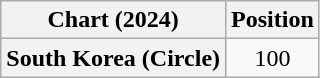<table class="wikitable plainrowheaders" style="text-align:center">
<tr>
<th scope="col">Chart (2024)</th>
<th scope="col">Position</th>
</tr>
<tr>
<th scope="row">South Korea (Circle)</th>
<td>100</td>
</tr>
</table>
